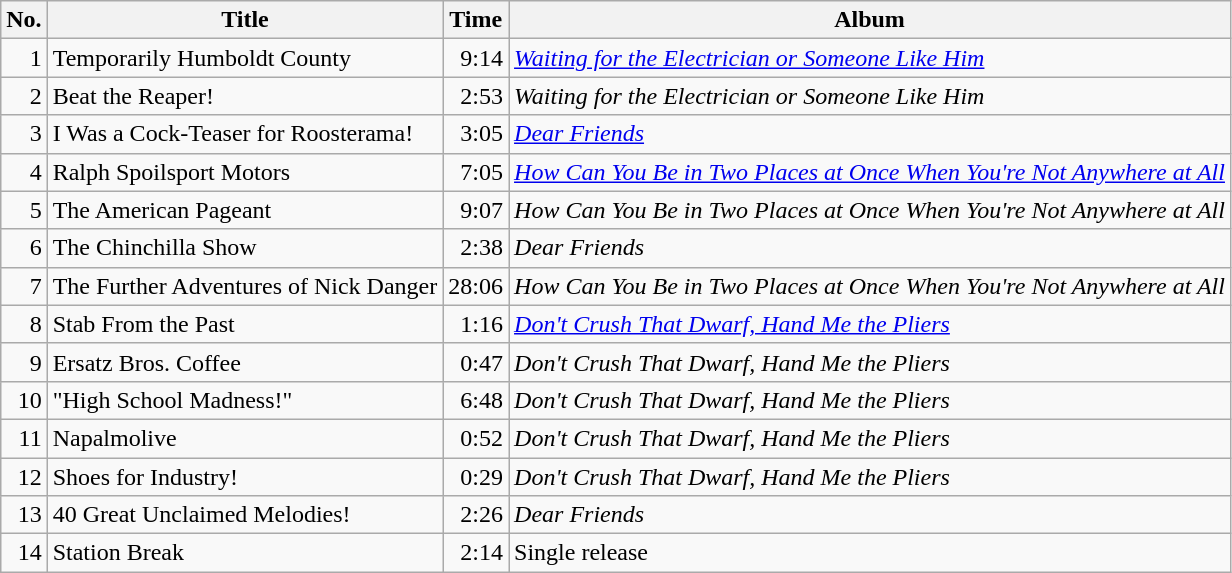<table class="wikitable">
<tr>
<th>No.</th>
<th>Title</th>
<th>Time</th>
<th>Album</th>
</tr>
<tr>
<td style="text-align: right;">1</td>
<td>Temporarily Humboldt County</td>
<td style="text-align: right;">9:14</td>
<td><em><a href='#'>Waiting for the Electrician or Someone Like Him</a></em></td>
</tr>
<tr>
<td style="text-align: right;">2</td>
<td>Beat the Reaper!</td>
<td style="text-align: right;">2:53</td>
<td><em>Waiting for the Electrician or Someone Like Him</em></td>
</tr>
<tr>
<td style="text-align: right;">3</td>
<td>I Was a Cock-Teaser for Roosterama!</td>
<td style="text-align: right;">3:05</td>
<td><em><a href='#'>Dear Friends</a></em></td>
</tr>
<tr>
<td style="text-align: right;">4</td>
<td>Ralph Spoilsport Motors</td>
<td style="text-align: right;">7:05</td>
<td><em><a href='#'>How Can You Be in Two Places at Once When You're Not Anywhere at All</a></em></td>
</tr>
<tr>
<td style="text-align: right;">5</td>
<td>The American Pageant</td>
<td style="text-align: right;">9:07</td>
<td><em>How Can You Be in Two Places at Once When You're Not Anywhere at All</em></td>
</tr>
<tr>
<td style="text-align: right;">6</td>
<td>The Chinchilla Show</td>
<td style="text-align: right;">2:38</td>
<td><em>Dear Friends</em></td>
</tr>
<tr>
<td style="text-align: right;">7</td>
<td>The Further Adventures of Nick Danger</td>
<td style="text-align: right;">28:06</td>
<td><em>How Can You Be in Two Places at Once When You're Not Anywhere at All</em></td>
</tr>
<tr>
<td style="text-align: right;">8</td>
<td>Stab From the Past</td>
<td style="text-align: right;">1:16</td>
<td><em><a href='#'>Don't Crush That Dwarf, Hand Me the Pliers</a></em></td>
</tr>
<tr>
<td style="text-align: right;">9</td>
<td>Ersatz Bros. Coffee</td>
<td style="text-align: right;">0:47</td>
<td><em>Don't Crush That Dwarf, Hand Me the Pliers</em></td>
</tr>
<tr>
<td style="text-align: right;">10</td>
<td>"High School Madness!"</td>
<td style="text-align: right;">6:48</td>
<td><em>Don't Crush That Dwarf, Hand Me the Pliers</em></td>
</tr>
<tr>
<td style="text-align: right;">11</td>
<td>Napalmolive</td>
<td style="text-align: right;">0:52</td>
<td><em>Don't Crush That Dwarf, Hand Me the Pliers</em></td>
</tr>
<tr>
<td style="text-align: right;">12</td>
<td>Shoes for Industry!</td>
<td style="text-align: right;">0:29</td>
<td><em>Don't Crush That Dwarf, Hand Me the Pliers</em></td>
</tr>
<tr>
<td style="text-align: right;">13</td>
<td>40 Great Unclaimed Melodies!</td>
<td style="text-align: right;">2:26</td>
<td><em>Dear Friends</em></td>
</tr>
<tr>
<td style="text-align: right;">14</td>
<td>Station Break</td>
<td style="text-align: right;">2:14</td>
<td>Single release</td>
</tr>
</table>
